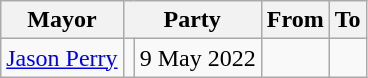<table class=wikitable>
<tr>
<th>Mayor</th>
<th colspan=2>Party</th>
<th>From</th>
<th>To</th>
</tr>
<tr>
<td><a href='#'>Jason Perry</a></td>
<td></td>
<td align=right>9 May 2022</td>
<td></td>
</tr>
</table>
